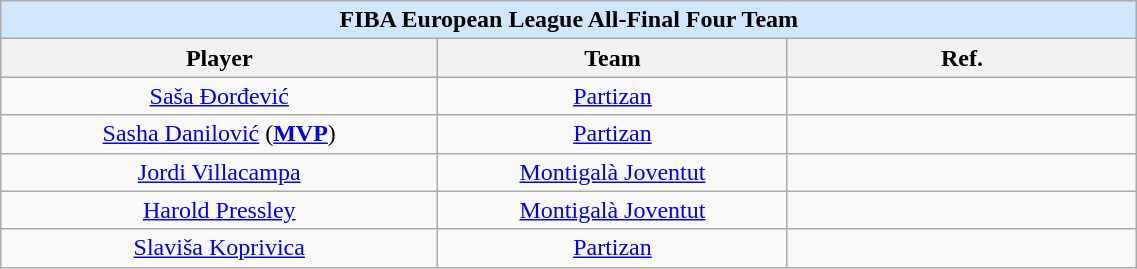<table class="wikitable" style="text-align: center;" width="60%">
<tr>
<td colspan=4 bgcolor="#D0E7FF"><strong>FIBA European League All-Final Four Team</strong></td>
</tr>
<tr>
<th width=25%>Player</th>
<th width=20%>Team</th>
<th width=20%>Ref.</th>
</tr>
<tr>
<td align="center"> <a href='#'>Saša Đorđević</a></td>
<td><a href='#'>Partizan</a></td>
<td></td>
</tr>
<tr>
<td align="center"> <a href='#'>Sasha Danilović</a> (<strong><a href='#'>MVP</a></strong>)</td>
<td><a href='#'>Partizan</a></td>
<td></td>
</tr>
<tr>
<td align="center"> <a href='#'>Jordi Villacampa</a></td>
<td><a href='#'>Montigalà Joventut</a></td>
<td></td>
</tr>
<tr>
<td align="center"> <a href='#'>Harold Pressley</a></td>
<td><a href='#'>Montigalà Joventut</a></td>
<td></td>
</tr>
<tr>
<td align="center"> <a href='#'>Slaviša Koprivica</a></td>
<td><a href='#'>Partizan</a></td>
<td></td>
</tr>
</table>
